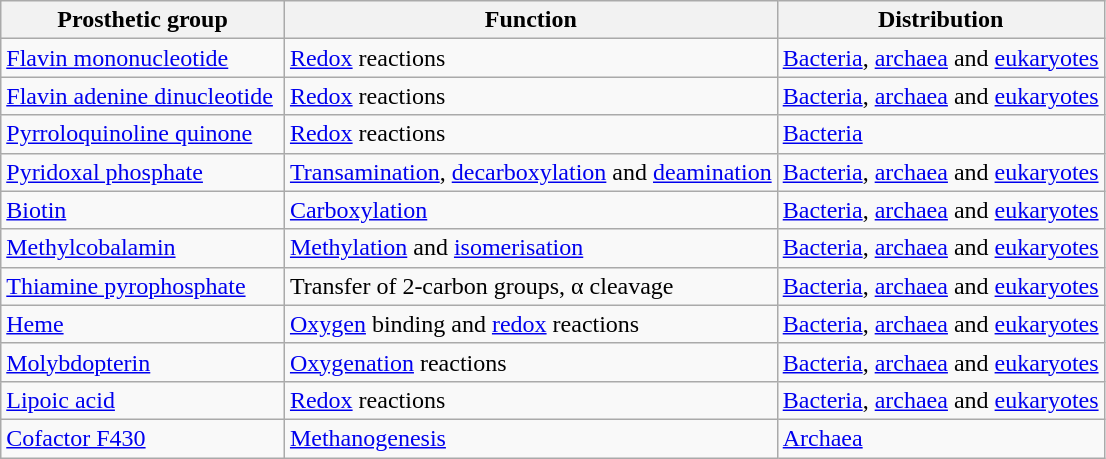<table class="wikitable">
<tr>
<th>Prosthetic group</th>
<th>Function</th>
<th>Distribution</th>
</tr>
<tr>
<td><a href='#'>Flavin mononucleotide</a> </td>
<td><a href='#'>Redox</a> reactions</td>
<td><a href='#'>Bacteria</a>, <a href='#'>archaea</a> and <a href='#'>eukaryotes</a></td>
</tr>
<tr>
<td><a href='#'>Flavin adenine dinucleotide</a> </td>
<td><a href='#'>Redox</a> reactions</td>
<td><a href='#'>Bacteria</a>, <a href='#'>archaea</a> and <a href='#'>eukaryotes</a></td>
</tr>
<tr>
<td><a href='#'>Pyrroloquinoline quinone</a> </td>
<td><a href='#'>Redox</a> reactions</td>
<td><a href='#'>Bacteria</a></td>
</tr>
<tr>
<td><a href='#'>Pyridoxal phosphate</a> </td>
<td><a href='#'>Transamination</a>, <a href='#'>decarboxylation</a> and <a href='#'>deamination</a></td>
<td><a href='#'>Bacteria</a>, <a href='#'>archaea</a> and <a href='#'>eukaryotes</a></td>
</tr>
<tr>
<td><a href='#'>Biotin</a> </td>
<td><a href='#'>Carboxylation</a></td>
<td><a href='#'>Bacteria</a>, <a href='#'>archaea</a> and <a href='#'>eukaryotes</a></td>
</tr>
<tr>
<td><a href='#'>Methylcobalamin</a> </td>
<td><a href='#'>Methylation</a> and <a href='#'>isomerisation</a></td>
<td><a href='#'>Bacteria</a>, <a href='#'>archaea</a> and <a href='#'>eukaryotes</a></td>
</tr>
<tr>
<td><a href='#'>Thiamine pyrophosphate</a> </td>
<td>Transfer of 2-carbon groups, α cleavage</td>
<td><a href='#'>Bacteria</a>, <a href='#'>archaea</a> and <a href='#'>eukaryotes</a></td>
</tr>
<tr>
<td><a href='#'>Heme</a> </td>
<td><a href='#'>Oxygen</a> binding and <a href='#'>redox</a> reactions</td>
<td><a href='#'>Bacteria</a>, <a href='#'>archaea</a> and <a href='#'>eukaryotes</a></td>
</tr>
<tr>
<td><a href='#'>Molybdopterin</a> </td>
<td><a href='#'>Oxygenation</a> reactions</td>
<td><a href='#'>Bacteria</a>, <a href='#'>archaea</a> and <a href='#'>eukaryotes</a></td>
</tr>
<tr>
<td><a href='#'>Lipoic acid</a> </td>
<td><a href='#'>Redox</a> reactions</td>
<td><a href='#'>Bacteria</a>, <a href='#'>archaea</a> and <a href='#'>eukaryotes</a></td>
</tr>
<tr>
<td><a href='#'>Cofactor F430</a></td>
<td><a href='#'>Methanogenesis</a></td>
<td><a href='#'>Archaea</a></td>
</tr>
</table>
